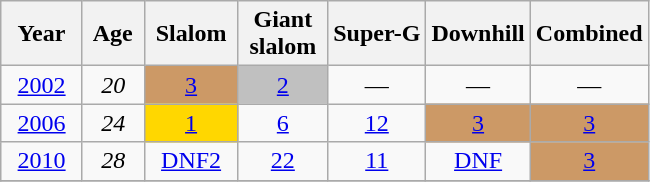<table class=wikitable style="text-align:center">
<tr>
<th>  Year  </th>
<th> Age </th>
<th> Slalom </th>
<th> Giant <br> slalom </th>
<th>Super-G</th>
<th>Downhill</th>
<th>Combined</th>
</tr>
<tr>
<td><a href='#'>2002</a></td>
<td><em>20</em></td>
<td style="background:#c96;"><a href='#'>3</a></td>
<td style="background:silver;"><a href='#'>2</a></td>
<td>—</td>
<td>—</td>
<td>—</td>
</tr>
<tr>
<td><a href='#'>2006</a></td>
<td><em>24</em></td>
<td style="background:gold;"><a href='#'>1</a></td>
<td><a href='#'>6</a></td>
<td><a href='#'>12</a></td>
<td style="background:#c96;"><a href='#'>3</a></td>
<td style="background:#c96;"><a href='#'>3</a></td>
</tr>
<tr>
<td><a href='#'>2010</a></td>
<td><em>28</em></td>
<td><a href='#'>DNF2</a></td>
<td><a href='#'>22</a></td>
<td><a href='#'>11</a></td>
<td><a href='#'>DNF</a></td>
<td style="background:#c96;"><a href='#'>3</a></td>
</tr>
<tr>
</tr>
</table>
